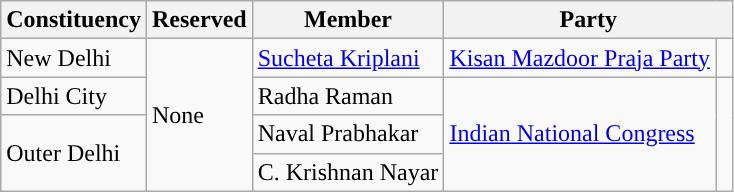<table class= "wikitable">
<tr>
<th>Constituency</th>
<th>Reserved</th>
<th>Member</th>
<th colspan=2>Party</th>
</tr>
<tr>
<td>New Delhi</td>
<td rowspan=4>None</td>
<td><a href='#'>Sucheta Kriplani</a></td>
<td><a href='#'>Kisan Mazdoor Praja Party</a></td>
<td></td>
</tr>
<tr>
<td>Delhi City</td>
<td>Radha Raman</td>
<td rowspan=3><a href='#'>Indian National Congress</a></td>
<td rowspan=3 width="4px" style="background-color: "></td>
</tr>
<tr>
<td rowspan=2>Outer Delhi</td>
<td>Naval Prabhakar</td>
</tr>
<tr>
<td>C. Krishnan Nayar</td>
</tr>
</table>
